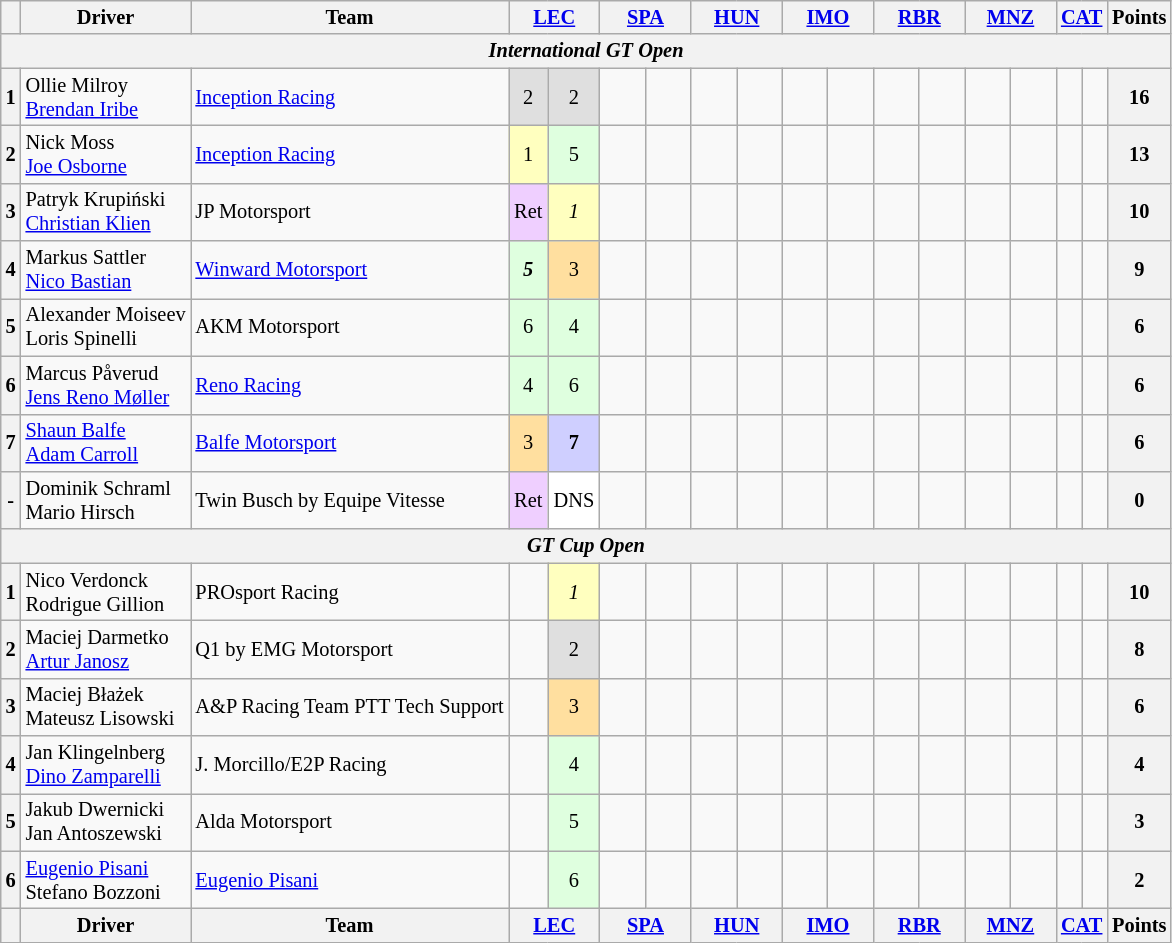<table class="wikitable" style="font-size:85%; text-align:center">
<tr>
<th valign="middle"></th>
<th valign="middle">Driver</th>
<th>Team</th>
<th colspan="2" style="width: 4em;"><a href='#'>LEC</a><br></th>
<th colspan="2" style="width: 4em;"><a href='#'>SPA</a><br></th>
<th colspan="2" style="width: 4em;"><a href='#'>HUN</a><br></th>
<th colspan="2" style="width: 4em;"><a href='#'>IMO</a><br></th>
<th colspan="2" style="width: 4em;"><a href='#'>RBR</a><br></th>
<th colspan="2" style="width: 4em;"><a href='#'>MNZ</a><br></th>
<th colspan="2" valign="middle"><a href='#'>CAT</a><br></th>
<th>Points</th>
</tr>
<tr>
<th colspan="18"><em>International GT Open</em></th>
</tr>
<tr>
<th>1</th>
<td align="left"> Ollie Milroy<br> <a href='#'>Brendan Iribe</a></td>
<td align="left"> <a href='#'>Inception Racing</a></td>
<td style="background:#dfdfdf;">2</td>
<td style="background:#dfdfdf;">2</td>
<td></td>
<td></td>
<td></td>
<td></td>
<td></td>
<td></td>
<td></td>
<td></td>
<td></td>
<td></td>
<td></td>
<td></td>
<th>16</th>
</tr>
<tr>
<th>2</th>
<td align="left"> Nick Moss<br> <a href='#'>Joe Osborne</a></td>
<td align="left"> <a href='#'>Inception Racing</a></td>
<td style="background:#ffffbf;">1</td>
<td style="background:#dfffdf;">5</td>
<td></td>
<td></td>
<td></td>
<td></td>
<td></td>
<td></td>
<td></td>
<td></td>
<td></td>
<td></td>
<td></td>
<td></td>
<th>13</th>
</tr>
<tr>
<th>3</th>
<td align="left"> Patryk Krupiński<br> <a href='#'>Christian Klien</a></td>
<td align="left"> JP Motorsport</td>
<td style="background:#efcfff;">Ret</td>
<td style="background:#ffffbf;"><em>1</em></td>
<td></td>
<td></td>
<td></td>
<td></td>
<td></td>
<td></td>
<td></td>
<td></td>
<td></td>
<td></td>
<td></td>
<td></td>
<th>10</th>
</tr>
<tr>
<th>4</th>
<td align="left"> Markus Sattler<br> <a href='#'>Nico Bastian</a></td>
<td align="left"> <a href='#'>Winward Motorsport</a></td>
<td style="background:#dfffdf;"><strong><em>5</em></strong></td>
<td style="background:#ffdf9f;">3</td>
<td></td>
<td></td>
<td></td>
<td></td>
<td></td>
<td></td>
<td></td>
<td></td>
<td></td>
<td></td>
<td></td>
<td></td>
<th>9</th>
</tr>
<tr>
<th>5</th>
<td align="left"> Alexander Moiseev<br> Loris Spinelli</td>
<td align="left"> AKM Motorsport</td>
<td style="background:#dfffdf;">6</td>
<td style="background:#dfffdf;">4</td>
<td></td>
<td></td>
<td></td>
<td></td>
<td></td>
<td></td>
<td></td>
<td></td>
<td></td>
<td></td>
<td></td>
<td></td>
<th>6</th>
</tr>
<tr>
<th>6</th>
<td align="left"> Marcus Påverud<br> <a href='#'>Jens Reno Møller</a></td>
<td align="left"> <a href='#'>Reno Racing</a></td>
<td style="background:#dfffdf;">4</td>
<td style="background:#dfffdf;">6</td>
<td></td>
<td></td>
<td></td>
<td></td>
<td></td>
<td></td>
<td></td>
<td></td>
<td></td>
<td></td>
<td></td>
<td></td>
<th>6</th>
</tr>
<tr>
<th>7</th>
<td align="left"> <a href='#'>Shaun Balfe</a><br> <a href='#'>Adam Carroll</a></td>
<td align="left"> <a href='#'>Balfe Motorsport</a></td>
<td style="background:#ffdf9f;">3</td>
<td style="background:#cfcfff;"><strong>7</strong></td>
<td></td>
<td></td>
<td></td>
<td></td>
<td></td>
<td></td>
<td></td>
<td></td>
<td></td>
<td></td>
<td></td>
<td></td>
<th>6</th>
</tr>
<tr>
<th>-</th>
<td align="left"> Dominik Schraml<br> Mario Hirsch</td>
<td align="left"> Twin Busch by Equipe Vitesse</td>
<td style="background:#efcfff;">Ret</td>
<td style="background:#ffffff;">DNS</td>
<td></td>
<td></td>
<td></td>
<td></td>
<td></td>
<td></td>
<td></td>
<td></td>
<td></td>
<td></td>
<td></td>
<td></td>
<th>0</th>
</tr>
<tr>
<th colspan="18"><em>GT Cup Open</em></th>
</tr>
<tr>
<th>1</th>
<td align="left"> Nico Verdonck<br> Rodrigue Gillion</td>
<td align="left"> PROsport Racing</td>
<td></td>
<td style="background:#ffffbf;"><em>1</em></td>
<td></td>
<td></td>
<td></td>
<td></td>
<td></td>
<td></td>
<td></td>
<td></td>
<td></td>
<td></td>
<td></td>
<td></td>
<th>10</th>
</tr>
<tr>
<th>2</th>
<td align="left"> Maciej Darmetko<br> <a href='#'>Artur Janosz</a></td>
<td align="left"> Q1 by EMG Motorsport</td>
<td></td>
<td style="background:#dfdfdf;">2</td>
<td></td>
<td></td>
<td></td>
<td></td>
<td></td>
<td></td>
<td></td>
<td></td>
<td></td>
<td></td>
<td></td>
<td></td>
<th>8</th>
</tr>
<tr>
<th>3</th>
<td align="left"> Maciej Błażek<br> Mateusz Lisowski</td>
<td align="left"> A&P Racing Team PTT Tech Support</td>
<td></td>
<td style="background:#ffdf9f;">3</td>
<td></td>
<td></td>
<td></td>
<td></td>
<td></td>
<td></td>
<td></td>
<td></td>
<td></td>
<td></td>
<td></td>
<td></td>
<th>6</th>
</tr>
<tr>
<th>4</th>
<td align="left"> Jan Klingelnberg<br> <a href='#'>Dino Zamparelli</a></td>
<td align="left"> J. Morcillo/E2P Racing</td>
<td></td>
<td style="background:#dfffdf;">4</td>
<td></td>
<td></td>
<td></td>
<td></td>
<td></td>
<td></td>
<td></td>
<td></td>
<td></td>
<td></td>
<td></td>
<td></td>
<th>4</th>
</tr>
<tr>
<th>5</th>
<td align="left"> Jakub Dwernicki<br> Jan Antoszewski</td>
<td align="left"> Alda Motorsport</td>
<td></td>
<td style="background:#dfffdf;">5</td>
<td></td>
<td></td>
<td></td>
<td></td>
<td></td>
<td></td>
<td></td>
<td></td>
<td></td>
<td></td>
<td></td>
<td></td>
<th>3</th>
</tr>
<tr>
<th>6</th>
<td align="left"> <a href='#'>Eugenio Pisani</a><br> Stefano Bozzoni</td>
<td align="left"> <a href='#'>Eugenio Pisani</a></td>
<td></td>
<td style="background:#dfffdf;">6</td>
<td></td>
<td></td>
<td></td>
<td></td>
<td></td>
<td></td>
<td></td>
<td></td>
<td></td>
<td></td>
<td></td>
<td></td>
<th>2</th>
</tr>
<tr>
<th valign="middle"></th>
<th valign="middle">Driver</th>
<th>Team</th>
<th colspan="2"><a href='#'>LEC</a><br></th>
<th colspan="2"><a href='#'>SPA</a><br></th>
<th colspan="2"><a href='#'>HUN</a><br></th>
<th colspan="2"><a href='#'>IMO</a><br></th>
<th colspan="2"><a href='#'>RBR</a><br></th>
<th colspan="2"><a href='#'>MNZ</a><br></th>
<th colspan="2" valign="middle"><a href='#'>CAT</a><br></th>
<th>Points</th>
</tr>
</table>
